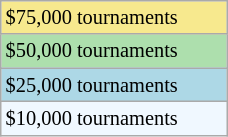<table class="wikitable" style="font-size:85%;" width=12%>
<tr style="background:#f7e98e;">
<td>$75,000 tournaments</td>
</tr>
<tr style="background:#addfad;">
<td>$50,000 tournaments</td>
</tr>
<tr style="background:lightblue;">
<td>$25,000 tournaments</td>
</tr>
<tr style="background:#f0f8ff;">
<td>$10,000 tournaments</td>
</tr>
</table>
